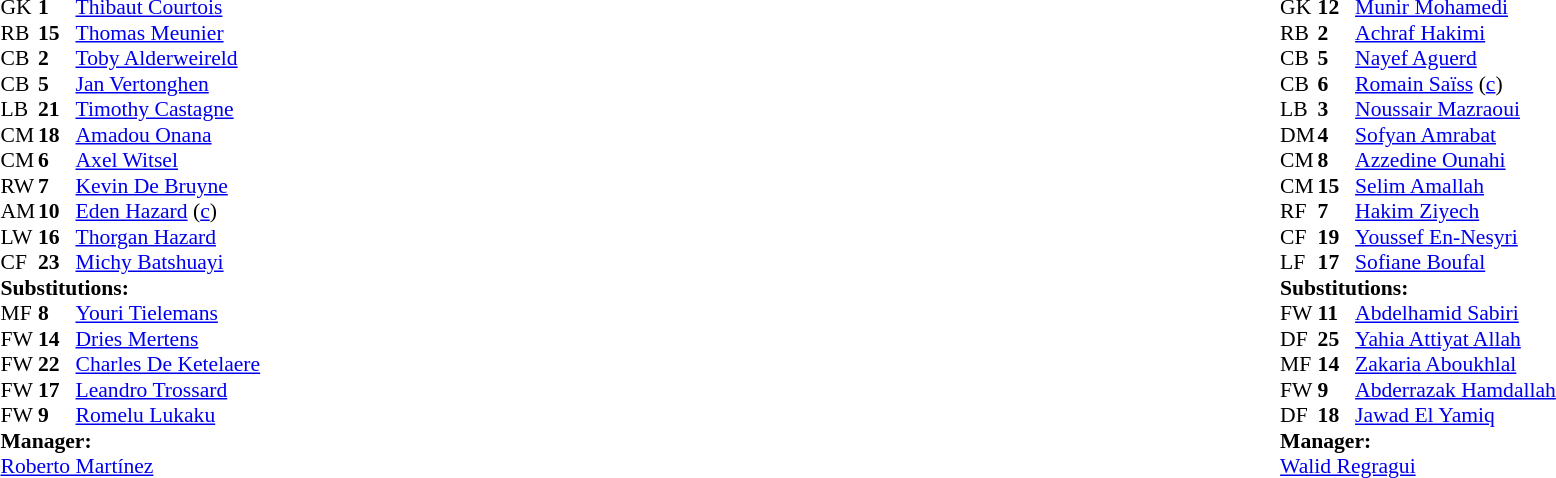<table width="100%">
<tr>
<td valign="top" width="40%"><br><table style="font-size:90%" cellspacing="0" cellpadding="0">
<tr>
<th width=25></th>
<th width=25></th>
</tr>
<tr>
<td>GK</td>
<td><strong>1</strong></td>
<td><a href='#'>Thibaut Courtois</a></td>
</tr>
<tr>
<td>RB</td>
<td><strong>15</strong></td>
<td><a href='#'>Thomas Meunier</a></td>
<td></td>
<td></td>
</tr>
<tr>
<td>CB</td>
<td><strong>2</strong></td>
<td><a href='#'>Toby Alderweireld</a></td>
</tr>
<tr>
<td>CB</td>
<td><strong>5</strong></td>
<td><a href='#'>Jan Vertonghen</a></td>
</tr>
<tr>
<td>LB</td>
<td><strong>21</strong></td>
<td><a href='#'>Timothy Castagne</a></td>
</tr>
<tr>
<td>CM</td>
<td><strong>18</strong></td>
<td><a href='#'>Amadou Onana</a></td>
<td></td>
<td></td>
</tr>
<tr>
<td>CM</td>
<td><strong>6</strong></td>
<td><a href='#'>Axel Witsel</a></td>
</tr>
<tr>
<td>RW</td>
<td><strong>7</strong></td>
<td><a href='#'>Kevin De Bruyne</a></td>
</tr>
<tr>
<td>AM</td>
<td><strong>10</strong></td>
<td><a href='#'>Eden Hazard</a> (<a href='#'>c</a>)</td>
<td></td>
<td></td>
</tr>
<tr>
<td>LW</td>
<td><strong>16</strong></td>
<td><a href='#'>Thorgan Hazard</a></td>
<td></td>
<td></td>
</tr>
<tr>
<td>CF</td>
<td><strong>23</strong></td>
<td><a href='#'>Michy Batshuayi</a></td>
<td></td>
<td></td>
</tr>
<tr>
<td colspan=3><strong>Substitutions:</strong></td>
</tr>
<tr>
<td>MF</td>
<td><strong>8</strong></td>
<td><a href='#'>Youri Tielemans</a></td>
<td></td>
<td></td>
</tr>
<tr>
<td>FW</td>
<td><strong>14</strong></td>
<td><a href='#'>Dries Mertens</a></td>
<td></td>
<td></td>
</tr>
<tr>
<td>FW</td>
<td><strong>22</strong></td>
<td><a href='#'>Charles De Ketelaere</a></td>
<td></td>
<td></td>
</tr>
<tr>
<td>FW</td>
<td><strong>17</strong></td>
<td><a href='#'>Leandro Trossard</a></td>
<td></td>
<td></td>
</tr>
<tr>
<td>FW</td>
<td><strong>9</strong></td>
<td><a href='#'>Romelu Lukaku</a></td>
<td></td>
<td></td>
</tr>
<tr>
<td colspan=3><strong>Manager:</strong></td>
</tr>
<tr>
<td colspan=3> <a href='#'>Roberto Martínez</a></td>
</tr>
</table>
</td>
<td valign="top"></td>
<td valign="top" width="50%"><br><table style="font-size:90%; margin:auto" cellspacing="0" cellpadding="0">
<tr>
<th width=25></th>
<th width=25></th>
</tr>
<tr>
<td>GK</td>
<td><strong>12</strong></td>
<td><a href='#'>Munir Mohamedi</a></td>
</tr>
<tr>
<td>RB</td>
<td><strong>2</strong></td>
<td><a href='#'>Achraf Hakimi</a></td>
<td></td>
<td></td>
</tr>
<tr>
<td>CB</td>
<td><strong>5</strong></td>
<td><a href='#'>Nayef Aguerd</a></td>
</tr>
<tr>
<td>CB</td>
<td><strong>6</strong></td>
<td><a href='#'>Romain Saïss</a> (<a href='#'>c</a>)</td>
</tr>
<tr>
<td>LB</td>
<td><strong>3</strong></td>
<td><a href='#'>Noussair Mazraoui</a></td>
</tr>
<tr>
<td>DM</td>
<td><strong>4</strong></td>
<td><a href='#'>Sofyan Amrabat</a></td>
</tr>
<tr>
<td>CM</td>
<td><strong>8</strong></td>
<td><a href='#'>Azzedine Ounahi</a></td>
<td></td>
<td></td>
</tr>
<tr>
<td>CM</td>
<td><strong>15</strong></td>
<td><a href='#'>Selim Amallah</a></td>
<td></td>
<td></td>
</tr>
<tr>
<td>RF</td>
<td><strong>7</strong></td>
<td><a href='#'>Hakim Ziyech</a></td>
</tr>
<tr>
<td>CF</td>
<td><strong>19</strong></td>
<td><a href='#'>Youssef En-Nesyri</a></td>
<td></td>
<td></td>
</tr>
<tr>
<td>LF</td>
<td><strong>17</strong></td>
<td><a href='#'>Sofiane Boufal</a></td>
<td></td>
<td></td>
</tr>
<tr>
<td colspan=3><strong>Substitutions:</strong></td>
</tr>
<tr>
<td>FW</td>
<td><strong>11</strong></td>
<td><a href='#'>Abdelhamid Sabiri</a></td>
<td></td>
<td></td>
</tr>
<tr>
<td>DF</td>
<td><strong>25</strong></td>
<td><a href='#'>Yahia Attiyat Allah</a></td>
<td></td>
<td></td>
</tr>
<tr>
<td>MF</td>
<td><strong>14</strong></td>
<td><a href='#'>Zakaria Aboukhlal</a></td>
<td></td>
<td></td>
</tr>
<tr>
<td>FW</td>
<td><strong>9</strong></td>
<td><a href='#'>Abderrazak Hamdallah</a></td>
<td></td>
<td></td>
</tr>
<tr>
<td>DF</td>
<td><strong>18</strong></td>
<td><a href='#'>Jawad El Yamiq</a></td>
<td></td>
<td></td>
</tr>
<tr>
<td colspan=3><strong>Manager:</strong></td>
</tr>
<tr>
<td colspan=3><a href='#'>Walid Regragui</a></td>
</tr>
</table>
</td>
</tr>
</table>
